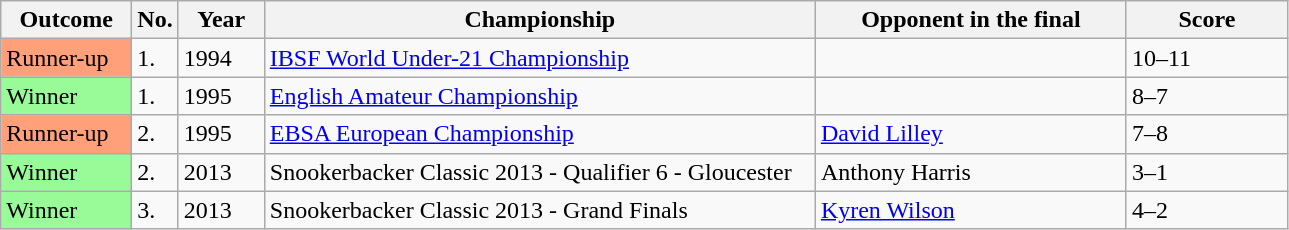<table class="sortable wikitable">
<tr>
<th width="80">Outcome</th>
<th width="20">No.</th>
<th width="50">Year</th>
<th width="360">Championship</th>
<th width="200">Opponent in the final</th>
<th width="100">Score</th>
</tr>
<tr>
<td style="background:#ffa07a;">Runner-up</td>
<td>1.</td>
<td>1994</td>
<td><a href='#'>IBSF World Under-21 Championship</a></td>
<td> </td>
<td>10–11</td>
</tr>
<tr>
<td style="background:#98FB98">Winner</td>
<td>1.</td>
<td>1995</td>
<td><a href='#'>English Amateur Championship</a></td>
<td> </td>
<td>8–7</td>
</tr>
<tr>
<td style="background:#ffa07a;">Runner-up</td>
<td>2.</td>
<td>1995</td>
<td><a href='#'>EBSA European Championship</a></td>
<td> <a href='#'>David Lilley</a></td>
<td>7–8</td>
</tr>
<tr>
<td style="background:#98FB98">Winner</td>
<td>2.</td>
<td>2013</td>
<td>Snookerbacker Classic 2013 - Qualifier 6 - Gloucester</td>
<td> Anthony Harris</td>
<td>3–1</td>
</tr>
<tr>
<td style="background:#98FB98">Winner</td>
<td>3.</td>
<td>2013</td>
<td>Snookerbacker Classic 2013 - Grand Finals</td>
<td> <a href='#'>Kyren Wilson</a></td>
<td>4–2</td>
</tr>
</table>
